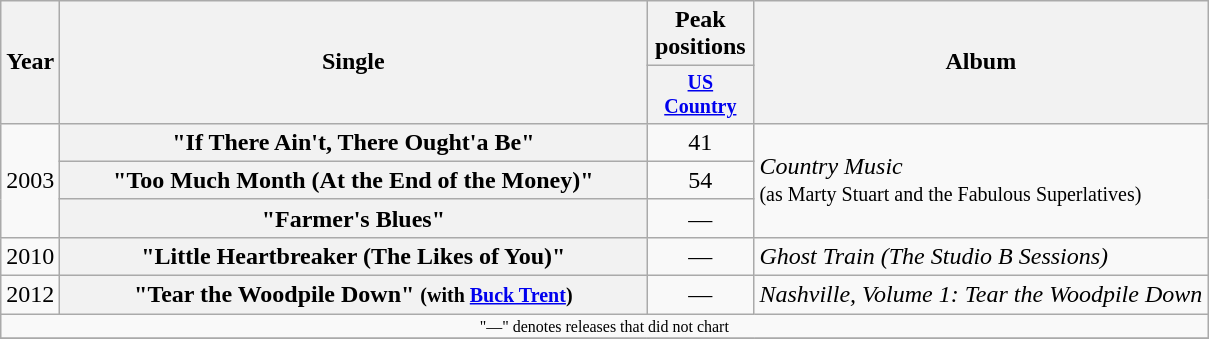<table class="wikitable plainrowheaders" style="text-align:center">
<tr>
<th rowspan="2">Year</th>
<th rowspan="2" style="width:24em;">Single</th>
<th>Peak positions</th>
<th rowspan="2">Album</th>
</tr>
<tr style="font-size:smaller;">
<th width="65"><a href='#'>US Country</a><br></th>
</tr>
<tr>
<td rowspan="3">2003</td>
<th scope="row">"If There Ain't, There Ought'a Be"</th>
<td>41</td>
<td align="left" rowspan="3"><em>Country Music</em><br><small>(as Marty Stuart and the Fabulous Superlatives)</small></td>
</tr>
<tr>
<th scope="row">"Too Much Month (At the End of the Money)"</th>
<td>54</td>
</tr>
<tr>
<th scope="row">"Farmer's Blues"</th>
<td>—</td>
</tr>
<tr>
<td>2010</td>
<th scope="row">"Little Heartbreaker (The Likes of You)"</th>
<td>—</td>
<td align="left"><em>Ghost Train (The Studio B Sessions)</em></td>
</tr>
<tr>
<td>2012</td>
<th scope="row">"Tear the Woodpile Down" <small>(with <a href='#'>Buck Trent</a>)</small></th>
<td>—</td>
<td align="left"><em>Nashville, Volume 1: Tear the Woodpile Down</em></td>
</tr>
<tr>
<td colspan="4" style="font-size: 8pt">"—" denotes releases that did not chart</td>
</tr>
<tr>
</tr>
</table>
